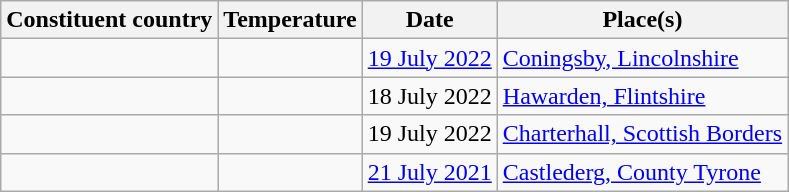<table class="wikitable sortable">
<tr>
<th>Constituent country<br></th>
<th>Temperature<br></th>
<th>Date<br></th>
<th>Place(s)<br></th>
</tr>
<tr>
<td rowspan="1"></td>
<td></td>
<td><a href='#'>19 July 2022</a></td>
<td><a href='#'>Coningsby, Lincolnshire</a></td>
</tr>
<tr>
<td rowspan="1"></td>
<td></td>
<td>18 July 2022</td>
<td><a href='#'>Hawarden, Flintshire</a></td>
</tr>
<tr>
<td></td>
<td></td>
<td>19 July 2022</td>
<td><a href='#'>Charterhall, Scottish Borders</a></td>
</tr>
<tr>
<td></td>
<td></td>
<td><a href='#'>21 July 2021</a></td>
<td><a href='#'>Castlederg, County Tyrone</a></td>
</tr>
</table>
